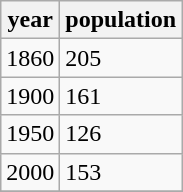<table class="wikitable">
<tr>
<th>year</th>
<th>population</th>
</tr>
<tr>
<td>1860</td>
<td>205</td>
</tr>
<tr>
<td>1900</td>
<td>161</td>
</tr>
<tr>
<td>1950</td>
<td>126</td>
</tr>
<tr>
<td>2000</td>
<td>153</td>
</tr>
<tr>
</tr>
</table>
